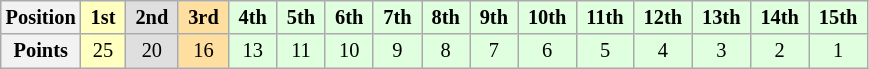<table class="wikitable sortable" style="font-size:85%; text-align:center">
<tr>
<th>Position</th>
<td style="background:#ffffbf;"> <strong>1st</strong> </td>
<td style="background:#dfdfdf;"> <strong>2nd</strong> </td>
<td style="background:#ffdf9f;"> <strong>3rd</strong> </td>
<td style="background:#dfffdf;"> <strong>4th</strong> </td>
<td style="background:#dfffdf;"> <strong>5th</strong> </td>
<td style="background:#dfffdf;"> <strong>6th</strong> </td>
<td style="background:#dfffdf;"> <strong>7th</strong> </td>
<td style="background:#dfffdf;"> <strong>8th</strong> </td>
<td style="background:#dfffdf;"> <strong>9th</strong> </td>
<td style="background:#dfffdf;"> <strong>10th</strong> </td>
<td style="background:#dfffdf;"> <strong>11th</strong> </td>
<td style="background:#dfffdf;"> <strong>12th</strong> </td>
<td style="background:#dfffdf;"> <strong>13th</strong> </td>
<td style="background:#dfffdf;"> <strong>14th</strong> </td>
<td style="background:#dfffdf;"> <strong>15th</strong> </td>
</tr>
<tr>
<th>Points</th>
<td style="background:#ffffbf;">25</td>
<td style="background:#dfdfdf;">20</td>
<td style="background:#ffdf9f;">16</td>
<td style="background:#dfffdf;">13</td>
<td style="background:#dfffdf;">11</td>
<td style="background:#dfffdf;">10</td>
<td style="background:#dfffdf;">9</td>
<td style="background:#dfffdf;">8</td>
<td style="background:#dfffdf;">7</td>
<td style="background:#dfffdf;">6</td>
<td style="background:#dfffdf;">5</td>
<td style="background:#dfffdf;">4</td>
<td style="background:#dfffdf;">3</td>
<td style="background:#dfffdf;">2</td>
<td style="background:#dfffdf;">1</td>
</tr>
</table>
